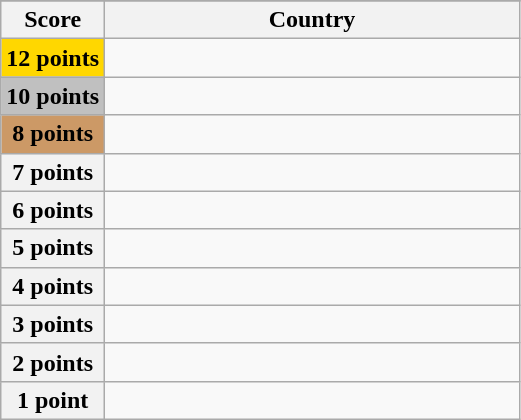<table class="wikitable">
<tr>
</tr>
<tr>
<th scope="col" width="20%">Score</th>
<th scope="col">Country</th>
</tr>
<tr>
<th scope="row" style="background:gold">12 points</th>
<td></td>
</tr>
<tr>
<th scope="row" style="background:silver">10 points</th>
<td></td>
</tr>
<tr>
<th scope="row" style="background:#CC9966">8 points</th>
<td></td>
</tr>
<tr>
<th scope="row">7 points</th>
<td></td>
</tr>
<tr>
<th scope="row">6 points</th>
<td></td>
</tr>
<tr>
<th scope="row">5 points</th>
<td></td>
</tr>
<tr>
<th scope="row">4 points</th>
<td></td>
</tr>
<tr>
<th scope="row">3 points</th>
<td></td>
</tr>
<tr>
<th scope="row">2 points</th>
<td></td>
</tr>
<tr>
<th scope="row">1 point</th>
<td></td>
</tr>
</table>
